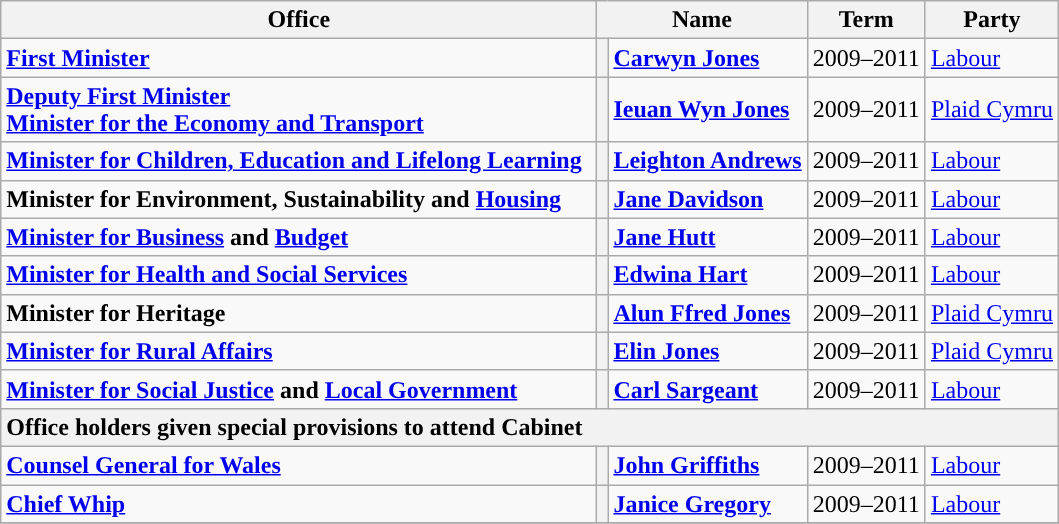<table class="wikitable">
<tr>
<th style="width: 390px">Office</th>
<th colspan="2">Name</th>
<th>Term</th>
<th>Party</th>
</tr>
<tr>
<td><strong><a href='#'>First Minister</a></strong></td>
<th style="background-color: "></th>
<td><strong><a href='#'>Carwyn Jones</a></strong></td>
<td>2009–2011</td>
<td><a href='#'>Labour</a></td>
</tr>
<tr>
<td><strong><a href='#'>Deputy First Minister</a></strong><br><strong><a href='#'>Minister for the Economy and Transport</a></strong></td>
<th style="background-color: "></th>
<td><strong><a href='#'>Ieuan Wyn Jones</a></strong></td>
<td>2009–2011</td>
<td><a href='#'>Plaid Cymru</a></td>
</tr>
<tr>
<td><strong><a href='#'>Minister for Children, Education and Lifelong Learning</a></strong></td>
<th style="background-color: "></th>
<td><strong><a href='#'>Leighton Andrews</a></strong></td>
<td>2009–2011</td>
<td><a href='#'>Labour</a></td>
</tr>
<tr>
<td><strong>Minister for Environment, Sustainability and <a href='#'>Housing</a></strong></td>
<th style="background-color: "></th>
<td><strong><a href='#'>Jane Davidson</a></strong></td>
<td>2009–2011</td>
<td><a href='#'>Labour</a></td>
</tr>
<tr>
<td><strong><a href='#'>Minister for Business</a> and <a href='#'>Budget</a></strong></td>
<th style="background-color: "></th>
<td><strong><a href='#'>Jane Hutt</a></strong></td>
<td>2009–2011</td>
<td><a href='#'>Labour</a></td>
</tr>
<tr>
<td><strong><a href='#'>Minister for Health and Social Services</a></strong></td>
<th style="background-color: "></th>
<td><strong><a href='#'>Edwina Hart</a></strong></td>
<td>2009–2011</td>
<td><a href='#'>Labour</a></td>
</tr>
<tr>
<td><strong>Minister for Heritage</strong></td>
<th style="background-color: "></th>
<td><strong><a href='#'>Alun Ffred Jones</a></strong></td>
<td>2009–2011</td>
<td><a href='#'>Plaid Cymru</a></td>
</tr>
<tr>
<td><strong><a href='#'>Minister for Rural Affairs</a></strong></td>
<th style="background-color: "></th>
<td><strong><a href='#'>Elin Jones</a></strong></td>
<td>2009–2011</td>
<td><a href='#'>Plaid Cymru</a></td>
</tr>
<tr>
<td><strong><a href='#'>Minister for Social Justice</a> and <a href='#'>Local Government</a></strong></td>
<th style="background-color: "></th>
<td><strong><a href='#'>Carl Sargeant</a></strong></td>
<td>2009–2011</td>
<td><a href='#'>Labour</a></td>
</tr>
<tr>
<th colspan=5 style="text-align:left">Office holders given special provisions to attend Cabinet</th>
</tr>
<tr>
<td><strong><a href='#'>Counsel General for Wales</a></strong></td>
<th style="background-color: "></th>
<td><strong><a href='#'>John Griffiths</a></strong></td>
<td>2009–2011</td>
<td><a href='#'>Labour</a></td>
</tr>
<tr>
<td><strong><a href='#'>Chief Whip</a></strong></td>
<th style="background-color: "></th>
<td><strong><a href='#'>Janice Gregory</a></strong></td>
<td>2009–2011</td>
<td><a href='#'>Labour</a></td>
</tr>
<tr>
</tr>
</table>
